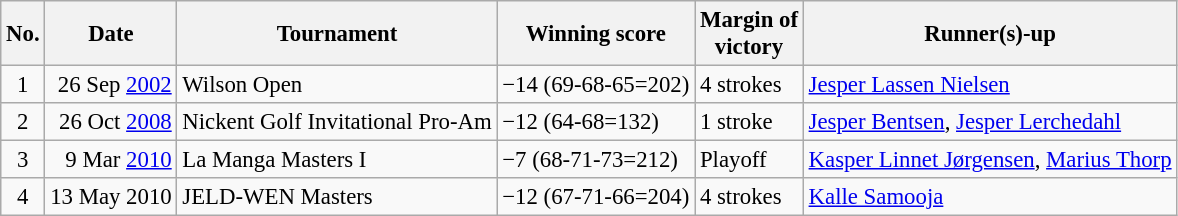<table class="wikitable" style="font-size:95%;">
<tr>
<th>No.</th>
<th>Date</th>
<th>Tournament</th>
<th>Winning score</th>
<th>Margin of<br>victory</th>
<th>Runner(s)-up</th>
</tr>
<tr>
<td align=center>1</td>
<td align=right>26 Sep <a href='#'>2002</a></td>
<td>Wilson Open</td>
<td>−14 (69-68-65=202)</td>
<td>4 strokes</td>
<td> <a href='#'>Jesper Lassen Nielsen</a></td>
</tr>
<tr>
<td align=center>2</td>
<td align=right>26 Oct <a href='#'>2008</a></td>
<td>Nickent Golf Invitational Pro-Am</td>
<td>−12 (64-68=132)</td>
<td>1 stroke</td>
<td> <a href='#'>Jesper Bentsen</a>,  <a href='#'>Jesper Lerchedahl</a></td>
</tr>
<tr>
<td align=center>3</td>
<td align=right>9 Mar <a href='#'>2010</a></td>
<td>La Manga Masters I</td>
<td>−7 (68-71-73=212)</td>
<td>Playoff</td>
<td> <a href='#'>Kasper Linnet Jørgensen</a>,  <a href='#'>Marius Thorp</a></td>
</tr>
<tr>
<td align=center>4</td>
<td align=right>13 May 2010</td>
<td>JELD-WEN Masters</td>
<td>−12 (67-71-66=204)</td>
<td>4 strokes</td>
<td> <a href='#'>Kalle Samooja</a></td>
</tr>
</table>
